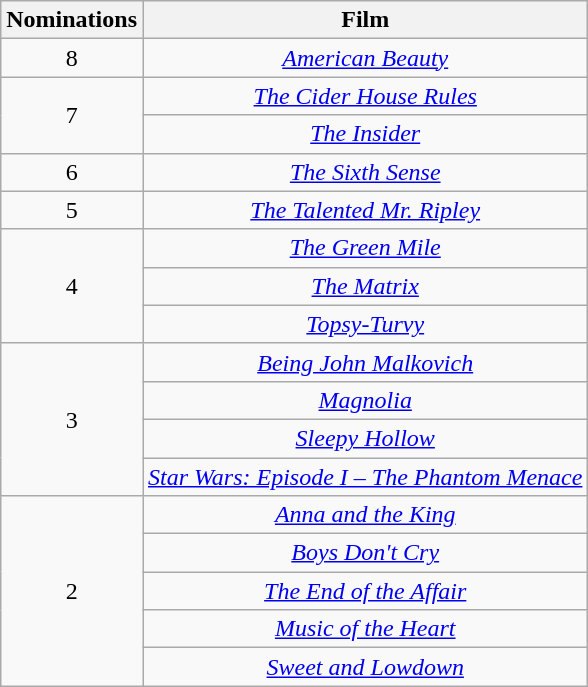<table class="wikitable" style="text-align: center;">
<tr>
<th scope="col" width="55">Nominations</th>
<th scope="col" align="center">Film</th>
</tr>
<tr>
<td style="text-align: center;">8</td>
<td><em><a href='#'>American Beauty</a></em></td>
</tr>
<tr>
<td rowspan=2 style="text-align:center">7</td>
<td><em><a href='#'>The Cider House Rules</a></em></td>
</tr>
<tr>
<td><em><a href='#'>The Insider</a></em></td>
</tr>
<tr>
<td style="text-align: center;">6</td>
<td><em><a href='#'>The Sixth Sense</a></em></td>
</tr>
<tr>
<td style="text-align: center;">5</td>
<td><em><a href='#'>The Talented Mr. Ripley</a></em></td>
</tr>
<tr>
<td rowspan=3 style="text-align:center">4</td>
<td><em><a href='#'>The Green Mile</a></em></td>
</tr>
<tr>
<td><em><a href='#'>The Matrix</a></em></td>
</tr>
<tr>
<td><em><a href='#'>Topsy-Turvy</a></em></td>
</tr>
<tr>
<td rowspan=4 style="text-align:center">3</td>
<td><em><a href='#'>Being John Malkovich</a></em></td>
</tr>
<tr>
<td><em><a href='#'>Magnolia</a></em></td>
</tr>
<tr>
<td><em><a href='#'>Sleepy Hollow</a></em></td>
</tr>
<tr>
<td><em><a href='#'>Star Wars: Episode I – The Phantom Menace</a></em></td>
</tr>
<tr>
<td rowspan=5 style="text-align:center">2</td>
<td><em><a href='#'>Anna and the King</a></em></td>
</tr>
<tr>
<td><em><a href='#'>Boys Don't Cry</a></em></td>
</tr>
<tr>
<td><em><a href='#'>The End of the Affair</a></em></td>
</tr>
<tr>
<td><em><a href='#'>Music of the Heart</a></em></td>
</tr>
<tr>
<td><em><a href='#'>Sweet and Lowdown</a></em></td>
</tr>
</table>
